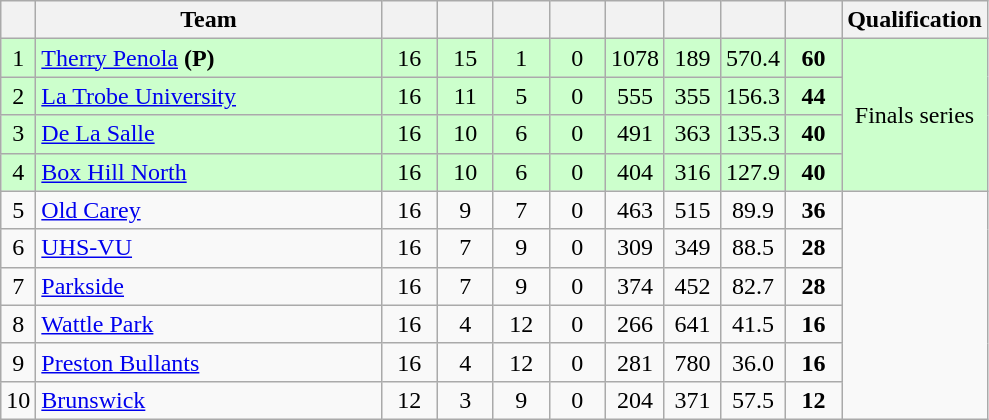<table class="wikitable" style="text-align:center; margin-bottom:0">
<tr>
<th style="width:10px"></th>
<th style="width:35%;">Team</th>
<th style="width:30px;"></th>
<th style="width:30px;"></th>
<th style="width:30px;"></th>
<th style="width:30px;"></th>
<th style="width:30px;"></th>
<th style="width:30px;"></th>
<th style="width:30px;"></th>
<th style="width:30px;"></th>
<th>Qualification</th>
</tr>
<tr style="background:#ccffcc;">
<td>1</td>
<td style="text-align:left;"><a href='#'>Therry Penola</a> <strong>(P)</strong></td>
<td>16</td>
<td>15</td>
<td>1</td>
<td>0</td>
<td>1078</td>
<td>189</td>
<td>570.4</td>
<td><strong>60</strong></td>
<td rowspan=4>Finals series</td>
</tr>
<tr style="background:#ccffcc;">
<td>2</td>
<td style="text-align:left;"><a href='#'>La Trobe University</a></td>
<td>16</td>
<td>11</td>
<td>5</td>
<td>0</td>
<td>555</td>
<td>355</td>
<td>156.3</td>
<td><strong>44</strong></td>
</tr>
<tr style="background:#ccffcc;">
<td>3</td>
<td style="text-align:left;"><a href='#'>De La Salle</a></td>
<td>16</td>
<td>10</td>
<td>6</td>
<td>0</td>
<td>491</td>
<td>363</td>
<td>135.3</td>
<td><strong>40</strong></td>
</tr>
<tr style="background:#ccffcc;">
<td>4</td>
<td style="text-align:left;"><a href='#'>Box Hill North</a></td>
<td>16</td>
<td>10</td>
<td>6</td>
<td>0</td>
<td>404</td>
<td>316</td>
<td>127.9</td>
<td><strong>40</strong></td>
</tr>
<tr>
<td>5</td>
<td style="text-align:left;"><a href='#'>Old Carey</a></td>
<td>16</td>
<td>9</td>
<td>7</td>
<td>0</td>
<td>463</td>
<td>515</td>
<td>89.9</td>
<td><strong>36</strong></td>
</tr>
<tr>
<td>6</td>
<td style="text-align:left;"><a href='#'>UHS-VU</a></td>
<td>16</td>
<td>7</td>
<td>9</td>
<td>0</td>
<td>309</td>
<td>349</td>
<td>88.5</td>
<td><strong>28</strong></td>
</tr>
<tr>
<td>7</td>
<td style="text-align:left;"><a href='#'>Parkside</a></td>
<td>16</td>
<td>7</td>
<td>9</td>
<td>0</td>
<td>374</td>
<td>452</td>
<td>82.7</td>
<td><strong>28</strong></td>
</tr>
<tr>
<td>8</td>
<td style="text-align:left;"><a href='#'>Wattle Park</a></td>
<td>16</td>
<td>4</td>
<td>12</td>
<td>0</td>
<td>266</td>
<td>641</td>
<td>41.5</td>
<td><strong>16</strong></td>
</tr>
<tr>
<td>9</td>
<td style="text-align:left;"><a href='#'>Preston Bullants</a></td>
<td>16</td>
<td>4</td>
<td>12</td>
<td>0</td>
<td>281</td>
<td>780</td>
<td>36.0</td>
<td><strong>16</strong></td>
</tr>
<tr>
<td>10</td>
<td style="text-align:left;"><a href='#'>Brunswick</a></td>
<td>12</td>
<td>3</td>
<td>9</td>
<td>0</td>
<td>204</td>
<td>371</td>
<td>57.5</td>
<td><strong>12</strong></td>
</tr>
</table>
